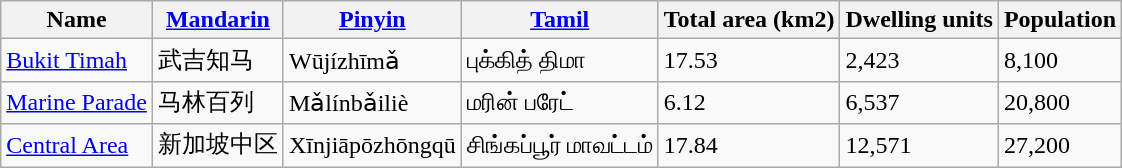<table class="wikitable sortable static-row-numbers static-row-header-hash">
<tr>
<th>Name </th>
<th><a href='#'>Mandarin</a></th>
<th><a href='#'>Pinyin</a></th>
<th><a href='#'>Tamil</a></th>
<th>Total area (km2)</th>
<th>Dwelling units</th>
<th>Population</th>
</tr>
<tr>
<td><a href='#'>Bukit Timah</a></td>
<td>武吉知马</td>
<td>Wūjízhīmǎ</td>
<td>புக்கித் திமா</td>
<td>17.53</td>
<td>2,423</td>
<td>8,100</td>
</tr>
<tr>
<td><a href='#'>Marine Parade</a></td>
<td>马林百列</td>
<td>Mǎlínbǎiliè</td>
<td>மரின் பரேட்</td>
<td>6.12</td>
<td>6,537</td>
<td>20,800</td>
</tr>
<tr>
<td><a href='#'>Central Area</a></td>
<td>新加坡中区</td>
<td>Xīnjiāpōzhōngqū</td>
<td>சிங்கப்பூர் மாவட்டம்</td>
<td>17.84</td>
<td>12,571</td>
<td>27,200</td>
</tr>
</table>
